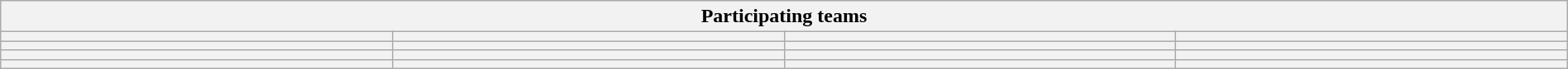<table class="wikitable" style="width:100%;">
<tr>
<th colspan=4><strong>Participating teams</strong></th>
</tr>
<tr>
<th style="width:25%;"></th>
<th style="width:25%;"></th>
<th style="width:25%;"></th>
<th style="width:25%;"></th>
</tr>
<tr>
<th></th>
<th></th>
<th></th>
<th></th>
</tr>
<tr>
<th></th>
<th></th>
<th></th>
<th></th>
</tr>
<tr>
<th></th>
<th></th>
<th></th>
<th></th>
</tr>
</table>
